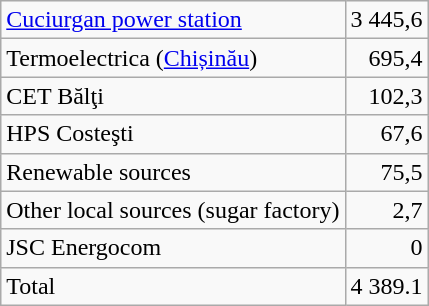<table class="wikitable">
<tr>
<td><a href='#'>Cuciurgan power station</a></td>
<td align="right">3 445,6</td>
</tr>
<tr>
<td>Termoelectrica (<a href='#'>Chișinău</a>)</td>
<td align="right">695,4</td>
</tr>
<tr>
<td>CET Bălţi</td>
<td align="right">102,3</td>
</tr>
<tr>
<td>HPS Costeşti</td>
<td align="right">67,6</td>
</tr>
<tr>
<td>Renewable sources</td>
<td align="right">75,5</td>
</tr>
<tr>
<td>Other local sources (sugar factory)</td>
<td align="right">2,7</td>
</tr>
<tr>
<td>JSC Energocom</td>
<td align="right">0</td>
</tr>
<tr>
<td>Total</td>
<td align="right">4 389.1</td>
</tr>
</table>
